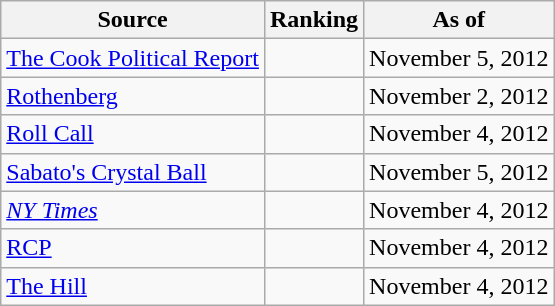<table class="wikitable" style="text-align:center">
<tr>
<th>Source</th>
<th>Ranking</th>
<th>As of</th>
</tr>
<tr>
<td align=left><a href='#'>The Cook Political Report</a></td>
<td></td>
<td>November 5, 2012</td>
</tr>
<tr>
<td align=left><a href='#'>Rothenberg</a></td>
<td></td>
<td>November 2, 2012</td>
</tr>
<tr>
<td align=left><a href='#'>Roll Call</a></td>
<td></td>
<td>November 4, 2012</td>
</tr>
<tr>
<td align=left><a href='#'>Sabato's Crystal Ball</a></td>
<td></td>
<td>November 5, 2012</td>
</tr>
<tr>
<td align=left><a href='#'><em>NY Times</em></a></td>
<td></td>
<td>November 4, 2012</td>
</tr>
<tr>
<td align="left"><a href='#'>RCP</a></td>
<td></td>
<td>November 4, 2012</td>
</tr>
<tr>
<td align=left><a href='#'>The Hill</a></td>
<td></td>
<td>November 4, 2012</td>
</tr>
</table>
